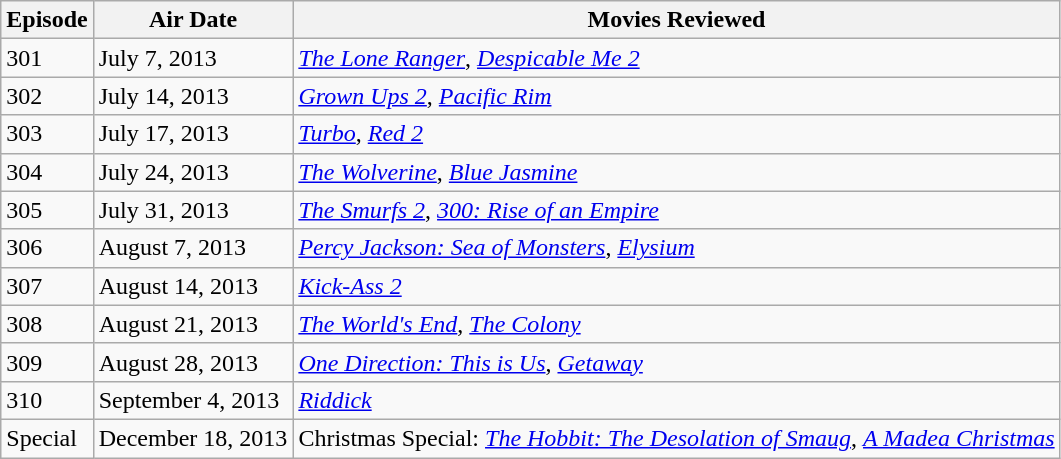<table class="wikitable">
<tr>
<th>Episode</th>
<th>Air Date</th>
<th>Movies Reviewed</th>
</tr>
<tr>
<td>301</td>
<td>July 7, 2013</td>
<td><em><a href='#'>The Lone Ranger</a></em>, <em><a href='#'>Despicable Me 2</a></em></td>
</tr>
<tr>
<td>302</td>
<td>July 14, 2013</td>
<td><em><a href='#'>Grown Ups 2</a></em>, <em><a href='#'>Pacific Rim</a></em></td>
</tr>
<tr>
<td>303</td>
<td>July 17, 2013</td>
<td><em><a href='#'>Turbo</a></em>, <em><a href='#'>Red 2</a></em></td>
</tr>
<tr>
<td>304</td>
<td>July 24, 2013</td>
<td><em><a href='#'>The Wolverine</a></em>, <em><a href='#'>Blue Jasmine</a></em></td>
</tr>
<tr>
<td>305</td>
<td>July 31, 2013</td>
<td><em><a href='#'>The Smurfs 2</a></em>, <em><a href='#'>300: Rise of an Empire</a></em></td>
</tr>
<tr>
<td>306</td>
<td>August 7, 2013</td>
<td><em><a href='#'>Percy Jackson: Sea of Monsters</a></em>, <em><a href='#'>Elysium</a></em></td>
</tr>
<tr>
<td>307</td>
<td>August 14, 2013</td>
<td><em><a href='#'>Kick-Ass 2</a></em></td>
</tr>
<tr>
<td>308</td>
<td>August 21, 2013</td>
<td><em><a href='#'>The World's End</a></em>, <em><a href='#'>The Colony</a></em></td>
</tr>
<tr>
<td>309</td>
<td>August 28, 2013</td>
<td><em><a href='#'>One Direction: This is Us</a></em>, <em><a href='#'>Getaway</a></em></td>
</tr>
<tr>
<td>310</td>
<td>September 4, 2013</td>
<td><em><a href='#'>Riddick</a></em></td>
</tr>
<tr>
<td>Special</td>
<td>December 18, 2013</td>
<td>Christmas Special: <em><a href='#'>The Hobbit: The Desolation of Smaug</a></em>, <em><a href='#'>A Madea Christmas</a></em></td>
</tr>
</table>
